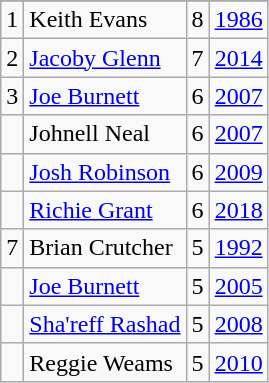<table class="wikitable">
<tr>
</tr>
<tr>
<td>1</td>
<td>Keith Evans</td>
<td>8</td>
<td><a href='#'>1986</a></td>
</tr>
<tr>
<td>2</td>
<td><a href='#'>Jacoby Glenn</a></td>
<td>7</td>
<td><a href='#'>2014</a></td>
</tr>
<tr>
<td>3</td>
<td><a href='#'>Joe Burnett</a></td>
<td>6</td>
<td><a href='#'>2007</a></td>
</tr>
<tr>
<td></td>
<td>Johnell Neal</td>
<td>6</td>
<td><a href='#'>2007</a></td>
</tr>
<tr>
<td></td>
<td><a href='#'>Josh Robinson</a></td>
<td>6</td>
<td><a href='#'>2009</a></td>
</tr>
<tr>
<td></td>
<td><a href='#'>Richie Grant</a></td>
<td>6</td>
<td><a href='#'>2018</a></td>
</tr>
<tr>
<td>7</td>
<td>Brian Crutcher</td>
<td>5</td>
<td><a href='#'>1992</a></td>
</tr>
<tr>
<td></td>
<td><a href='#'>Joe Burnett</a></td>
<td>5</td>
<td><a href='#'>2005</a></td>
</tr>
<tr>
<td></td>
<td><a href='#'>Sha'reff Rashad</a></td>
<td>5</td>
<td><a href='#'>2008</a></td>
</tr>
<tr>
<td></td>
<td>Reggie Weams</td>
<td>5</td>
<td><a href='#'>2010</a></td>
</tr>
</table>
